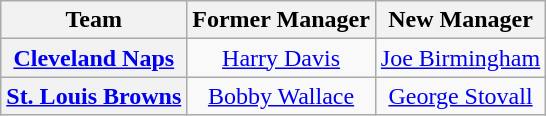<table class="wikitable plainrowheaders" style="text-align:center;">
<tr>
<th>Team</th>
<th>Former Manager</th>
<th>New Manager</th>
</tr>
<tr>
<th scope="row" style="text-align:center;"><a href='#'>Cleveland Naps</a></th>
<td><a href='#'>Harry Davis</a></td>
<td><a href='#'>Joe Birmingham</a></td>
</tr>
<tr>
<th scope="row" style="text-align:center;"><a href='#'>St. Louis Browns</a></th>
<td><a href='#'>Bobby Wallace</a></td>
<td><a href='#'>George Stovall</a></td>
</tr>
</table>
